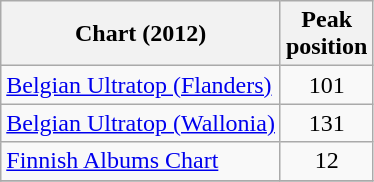<table class="wikitable sortable">
<tr>
<th>Chart (2012)</th>
<th>Peak<br>position</th>
</tr>
<tr>
<td><a href='#'>Belgian Ultratop (Flanders)</a></td>
<td style="text-align:center;">101</td>
</tr>
<tr>
<td><a href='#'>Belgian Ultratop (Wallonia)</a></td>
<td style="text-align:center;">131</td>
</tr>
<tr>
<td><a href='#'>Finnish Albums Chart</a></td>
<td style="text-align:center;">12</td>
</tr>
<tr>
</tr>
</table>
